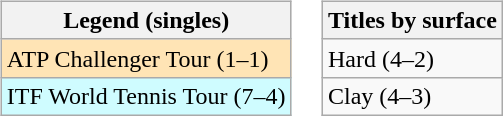<table>
<tr valign=top>
<td><br><table class="wikitable sortable">
<tr>
<th>Legend (singles)</th>
</tr>
<tr bgcolor=moccasin>
<td>ATP Challenger Tour (1–1)</td>
</tr>
<tr bgcolor=cffcff>
<td>ITF World Tennis Tour (7–4)</td>
</tr>
</table>
</td>
<td><br><table class="wikitable sortable">
<tr>
<th>Titles by surface</th>
</tr>
<tr>
<td>Hard (4–2)</td>
</tr>
<tr>
<td>Clay (4–3)</td>
</tr>
</table>
</td>
</tr>
</table>
